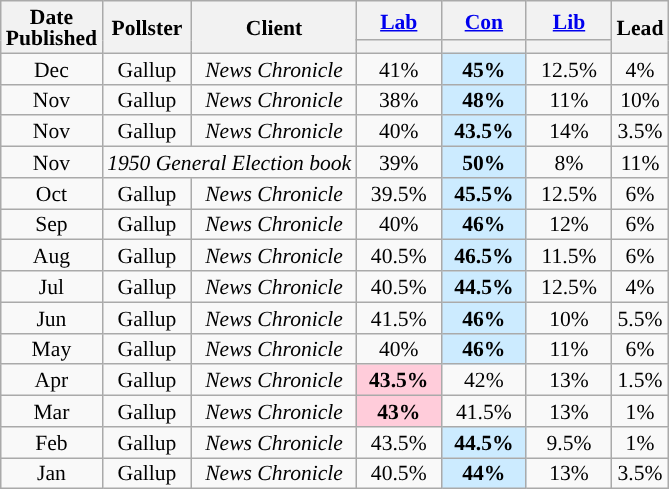<table class="wikitable sortable mw-datatable" style="text-align:center;font-size:90%;line-height:14px;">
<tr>
<th rowspan="2">Date<br>Published</th>
<th rowspan="2">Pollster</th>
<th rowspan="2">Client</th>
<th class="unsortable" style="width:50px;"><a href='#'>Lab</a></th>
<th class="unsortable" style="width:50px;"><a href='#'>Con</a></th>
<th class="unsortable" style="width:50px;"><a href='#'>Lib</a></th>
<th rowspan="2">Lead</th>
</tr>
<tr>
<th style="background:"></th>
<th style="background:"></th>
<th style="background:"></th>
</tr>
<tr>
<td>Dec</td>
<td>Gallup</td>
<td><em>News Chronicle</em></td>
<td>41%</td>
<td style="background:#CCEBFF;"><strong>45%</strong></td>
<td>12.5%</td>
<td style="background:">4%</td>
</tr>
<tr>
<td>Nov</td>
<td>Gallup</td>
<td><em>News Chronicle</em></td>
<td>38%</td>
<td style="background:#CCEBFF;"><strong>48%</strong></td>
<td>11%</td>
<td style="background:">10%</td>
</tr>
<tr>
<td>Nov</td>
<td>Gallup</td>
<td><em>News Chronicle</em></td>
<td>40%</td>
<td style="background:#CCEBFF;"><strong>43.5%</strong></td>
<td>14%</td>
<td style="background:">3.5%</td>
</tr>
<tr>
<td>Nov</td>
<td colspan="2"><em>1950 General Election book</em></td>
<td>39%</td>
<td style="background:#CCEBFF;"><strong>50%</strong></td>
<td>8%</td>
<td style="background:">11%</td>
</tr>
<tr>
<td>Oct</td>
<td>Gallup</td>
<td><em>News Chronicle</em></td>
<td>39.5%</td>
<td style="background:#CCEBFF;"><strong>45.5%</strong></td>
<td>12.5%</td>
<td style="background:">6%</td>
</tr>
<tr>
<td>Sep</td>
<td>Gallup</td>
<td><em>News Chronicle</em></td>
<td>40%</td>
<td style="background:#CCEBFF;"><strong>46%</strong></td>
<td>12%</td>
<td style="background:">6%</td>
</tr>
<tr>
<td>Aug</td>
<td>Gallup</td>
<td><em>News Chronicle</em></td>
<td>40.5%</td>
<td style="background:#CCEBFF;"><strong>46.5%</strong></td>
<td>11.5%</td>
<td style="background:">6%</td>
</tr>
<tr>
<td>Jul</td>
<td>Gallup</td>
<td><em>News Chronicle</em></td>
<td>40.5%</td>
<td style="background:#CCEBFF;"><strong>44.5%</strong></td>
<td>12.5%</td>
<td style="background:">4%</td>
</tr>
<tr>
<td>Jun</td>
<td>Gallup</td>
<td><em>News Chronicle</em></td>
<td>41.5%</td>
<td style="background:#CCEBFF;"><strong>46%</strong></td>
<td>10%</td>
<td style="background:">5.5%</td>
</tr>
<tr>
<td>May</td>
<td>Gallup</td>
<td><em>News Chronicle</em></td>
<td>40%</td>
<td style="background:#CCEBFF;"><strong>46%</strong></td>
<td>11%</td>
<td style="background:">6%</td>
</tr>
<tr>
<td>Apr</td>
<td>Gallup</td>
<td><em>News Chronicle</em></td>
<td style="background:#FFCCDA;"><strong>43.5%</strong></td>
<td>42%</td>
<td>13%</td>
<td style="background:">1.5%</td>
</tr>
<tr>
<td>Mar</td>
<td>Gallup</td>
<td><em>News Chronicle</em></td>
<td style="background:#FFCCDA;"><strong>43%</strong></td>
<td>41.5%</td>
<td>13%</td>
<td style="background:">1%</td>
</tr>
<tr>
<td>Feb</td>
<td>Gallup</td>
<td><em>News Chronicle</em></td>
<td>43.5%</td>
<td style="background:#CCEBFF;"><strong>44.5%</strong></td>
<td>9.5%</td>
<td style="background:">1%</td>
</tr>
<tr>
<td>Jan</td>
<td>Gallup</td>
<td><em>News Chronicle</em></td>
<td>40.5%</td>
<td style="background:#CCEBFF;"><strong>44%</strong></td>
<td>13%</td>
<td style="background:">3.5%</td>
</tr>
</table>
